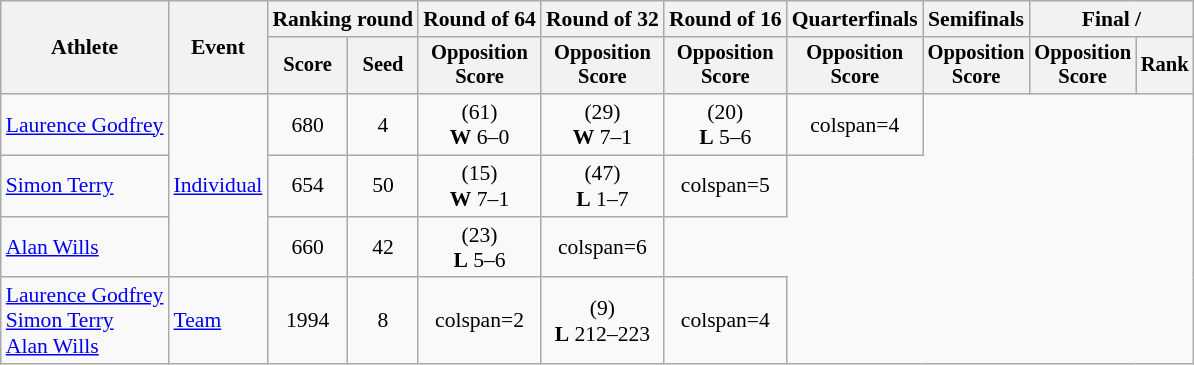<table class="wikitable" style="text-align:center; font-size:90%;">
<tr>
<th rowspan="2">Athlete</th>
<th rowspan="2">Event</th>
<th colspan="2">Ranking round</th>
<th>Round of 64</th>
<th>Round of 32</th>
<th>Round of 16</th>
<th>Quarterfinals</th>
<th>Semifinals</th>
<th colspan="2">Final / </th>
</tr>
<tr style="font-size:95%">
<th>Score</th>
<th>Seed</th>
<th>Opposition<br>Score</th>
<th>Opposition<br>Score</th>
<th>Opposition<br>Score</th>
<th>Opposition<br>Score</th>
<th>Opposition<br>Score</th>
<th>Opposition<br>Score</th>
<th>Rank</th>
</tr>
<tr>
<td style="text-align:left;"><a href='#'>Laurence Godfrey</a></td>
<td style="text-align:left;" rowspan="3"><a href='#'>Individual</a></td>
<td>680</td>
<td>4</td>
<td> (61)<br><strong>W</strong> 6–0</td>
<td> (29)<br><strong>W</strong> 7–1</td>
<td> (20)<br><strong>L</strong> 5–6</td>
<td>colspan=4 </td>
</tr>
<tr>
<td style="text-align:left;"><a href='#'>Simon Terry</a></td>
<td>654</td>
<td>50</td>
<td> (15)<br><strong>W</strong> 7–1</td>
<td> (47)<br><strong>L</strong> 1–7</td>
<td>colspan=5 </td>
</tr>
<tr>
<td style="text-align:left;"><a href='#'>Alan Wills</a></td>
<td>660</td>
<td>42</td>
<td> (23)<br><strong>L</strong> 5–6</td>
<td>colspan=6 </td>
</tr>
<tr>
<td style="text-align:left;"><a href='#'>Laurence Godfrey</a><br><a href='#'>Simon Terry</a><br><a href='#'>Alan Wills</a></td>
<td style="text-align:left;"><a href='#'>Team</a></td>
<td>1994</td>
<td>8</td>
<td>colspan=2 </td>
<td> (9)<br><strong>L</strong> 212–223</td>
<td>colspan=4 </td>
</tr>
</table>
